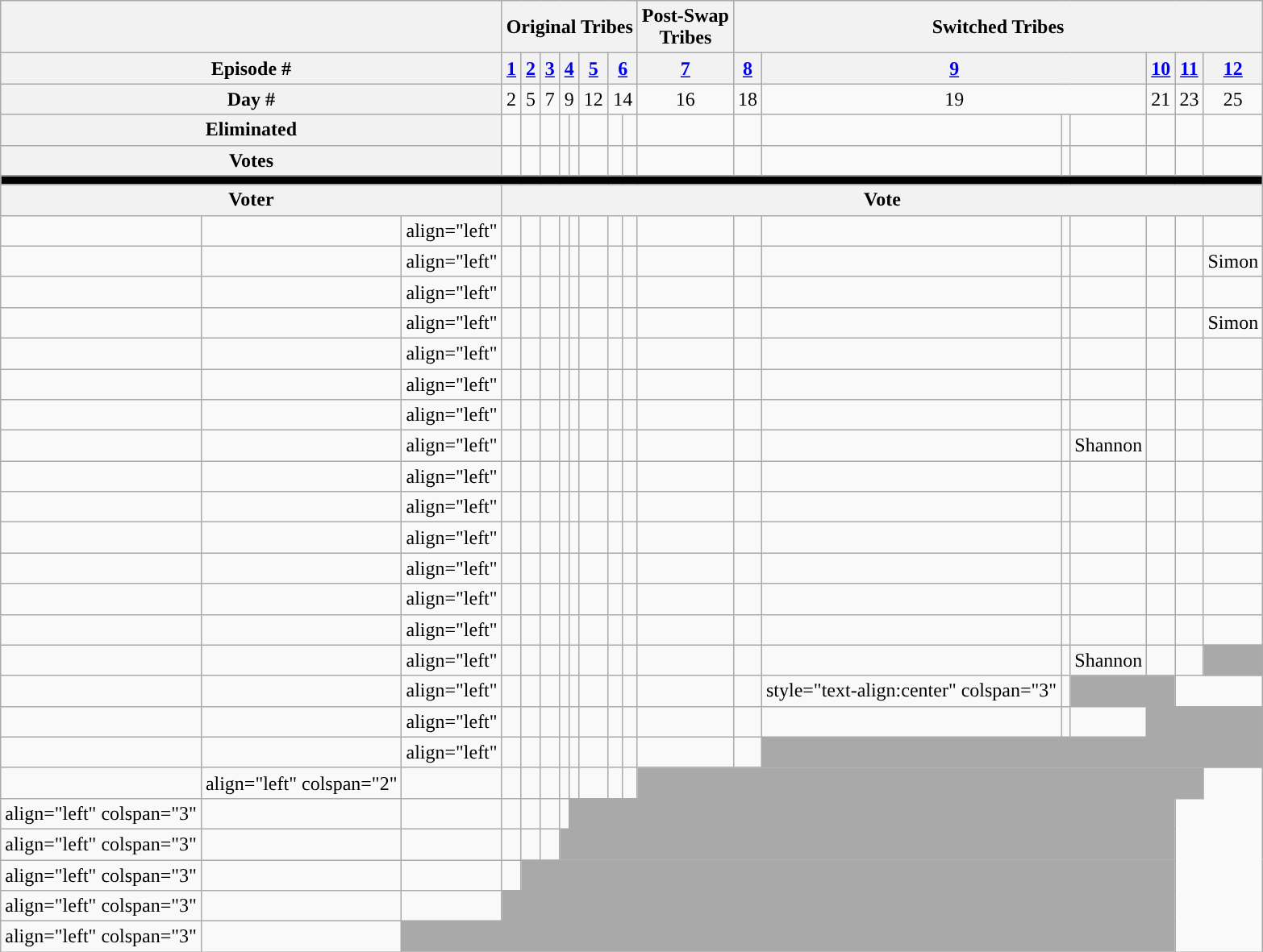<table class="wikitable nowrap" style="text-align:center">
<tr>
<th colspan="3"></th>
<th colspan="8">Original Tribes</th>
<th colspan="1">Post-Swap<br>Tribes</th>
<th colspan="7">Switched Tribes</th>
</tr>
<tr>
<th colspan="3">Episode #</th>
<th><a href='#'>1</a></th>
<th><a href='#'>2</a></th>
<th><a href='#'>3</a></th>
<th colspan="2"><a href='#'>4</a></th>
<th><a href='#'>5</a></th>
<th colspan="2"><a href='#'>6</a></th>
<th><a href='#'>7</a></th>
<th><a href='#'>8</a></th>
<th colspan="3"><a href='#'>9</a></th>
<th><a href='#'>10</a></th>
<th><a href='#'>11</a></th>
<th><a href='#'>12</a></th>
</tr>
<tr>
<th colspan="3">Day #</th>
<td>2</td>
<td>5</td>
<td>7</td>
<td colspan="2">9</td>
<td>12</td>
<td colspan="2">14</td>
<td>16</td>
<td>18</td>
<td colspan="3">19</td>
<td>21</td>
<td>23</td>
<td>25</td>
</tr>
<tr>
<th colspan="3">Eliminated</th>
<td></td>
<td></td>
<td></td>
<td></td>
<td></td>
<td></td>
<td></td>
<td></td>
<td></td>
<td></td>
<td></td>
<td></td>
<td></td>
<td></td>
<td></td>
<td></td>
</tr>
<tr>
<th colspan="3">Votes</th>
<td></td>
<td></td>
<td></td>
<td></td>
<td></td>
<td></td>
<td></td>
<td></td>
<td></td>
<td></td>
<td></td>
<td></td>
<td></td>
<td></td>
<td></td>
<td></td>
</tr>
<tr>
<td colspan="19" style="background:black"></td>
</tr>
<tr>
<th colspan="3">Voter</th>
<th colspan="16">Vote</th>
</tr>
<tr>
<td></td>
<td></td>
<td>align="left"  </td>
<td></td>
<td></td>
<td></td>
<td></td>
<td></td>
<td></td>
<td></td>
<td></td>
<td></td>
<td></td>
<td></td>
<td></td>
<td></td>
<td></td>
<td></td>
<td></td>
</tr>
<tr>
<td></td>
<td></td>
<td>align="left" </td>
<td></td>
<td></td>
<td></td>
<td></td>
<td></td>
<td></td>
<td></td>
<td></td>
<td></td>
<td></td>
<td></td>
<td></td>
<td></td>
<td></td>
<td></td>
<td><span>Simon</span></td>
</tr>
<tr>
<td></td>
<td></td>
<td>align="left" </td>
<td></td>
<td></td>
<td></td>
<td></td>
<td></td>
<td></td>
<td></td>
<td></td>
<td></td>
<td></td>
<td></td>
<td></td>
<td></td>
<td></td>
<td></td>
<td></td>
</tr>
<tr>
<td></td>
<td></td>
<td>align="left" </td>
<td></td>
<td></td>
<td></td>
<td></td>
<td></td>
<td></td>
<td></td>
<td></td>
<td></td>
<td></td>
<td></td>
<td></td>
<td></td>
<td></td>
<td></td>
<td><span>Simon</span></td>
</tr>
<tr>
<td></td>
<td></td>
<td>align="left"  </td>
<td></td>
<td></td>
<td></td>
<td></td>
<td></td>
<td></td>
<td></td>
<td></td>
<td></td>
<td></td>
<td></td>
<td></td>
<td></td>
<td></td>
<td></td>
<td></td>
</tr>
<tr>
<td></td>
<td></td>
<td>align="left" </td>
<td></td>
<td></td>
<td></td>
<td></td>
<td></td>
<td></td>
<td></td>
<td></td>
<td></td>
<td></td>
<td></td>
<td></td>
<td></td>
<td></td>
<td></td>
<td></td>
</tr>
<tr>
<td></td>
<td></td>
<td>align="left" </td>
<td></td>
<td></td>
<td></td>
<td></td>
<td></td>
<td></td>
<td></td>
<td></td>
<td></td>
<td></td>
<td></td>
<td></td>
<td></td>
<td></td>
<td></td>
<td></td>
</tr>
<tr>
<td></td>
<td></td>
<td>align="left"  </td>
<td></td>
<td></td>
<td></td>
<td></td>
<td></td>
<td></td>
<td></td>
<td></td>
<td></td>
<td></td>
<td></td>
<td></td>
<td><span>Shannon</span></td>
<td></td>
<td></td>
<td></td>
</tr>
<tr>
<td></td>
<td></td>
<td>align="left" </td>
<td></td>
<td></td>
<td></td>
<td></td>
<td></td>
<td></td>
<td></td>
<td></td>
<td></td>
<td></td>
<td></td>
<td></td>
<td></td>
<td></td>
<td></td>
<td></td>
</tr>
<tr>
<td></td>
<td></td>
<td>align="left"  </td>
<td></td>
<td></td>
<td></td>
<td></td>
<td></td>
<td></td>
<td></td>
<td></td>
<td></td>
<td></td>
<td></td>
<td></td>
<td></td>
<td></td>
<td></td>
<td></td>
</tr>
<tr>
<td></td>
<td></td>
<td>align="left"  </td>
<td></td>
<td></td>
<td></td>
<td></td>
<td></td>
<td></td>
<td></td>
<td></td>
<td></td>
<td></td>
<td></td>
<td></td>
<td></td>
<td></td>
<td></td>
<td></td>
</tr>
<tr>
<td></td>
<td></td>
<td>align="left"  </td>
<td></td>
<td></td>
<td></td>
<td></td>
<td></td>
<td></td>
<td></td>
<td></td>
<td></td>
<td></td>
<td></td>
<td></td>
<td></td>
<td></td>
<td></td>
<td></td>
</tr>
<tr>
<td></td>
<td></td>
<td>align="left"  </td>
<td></td>
<td></td>
<td></td>
<td></td>
<td></td>
<td></td>
<td></td>
<td></td>
<td></td>
<td></td>
<td></td>
<td></td>
<td></td>
<td></td>
<td></td>
<td></td>
</tr>
<tr>
<td></td>
<td></td>
<td>align="left"  </td>
<td></td>
<td></td>
<td></td>
<td></td>
<td></td>
<td></td>
<td></td>
<td></td>
<td></td>
<td></td>
<td></td>
<td></td>
<td></td>
<td></td>
<td></td>
<td></td>
</tr>
<tr>
<td></td>
<td></td>
<td>align="left"  </td>
<td></td>
<td></td>
<td></td>
<td></td>
<td></td>
<td></td>
<td></td>
<td></td>
<td></td>
<td></td>
<td></td>
<td></td>
<td><span>Shannon</span></td>
<td></td>
<td></td>
<td colspan="1" style="background:darkgrey"></td>
</tr>
<tr>
<td></td>
<td></td>
<td>align="left"  </td>
<td></td>
<td></td>
<td></td>
<td></td>
<td></td>
<td></td>
<td></td>
<td></td>
<td></td>
<td></td>
<td>style="text-align:center" colspan="3" </td>
<td></td>
<td colspan="2" style="background:darkgrey"></td>
</tr>
<tr>
<td></td>
<td></td>
<td>align="left"  </td>
<td></td>
<td></td>
<td></td>
<td></td>
<td></td>
<td></td>
<td></td>
<td></td>
<td></td>
<td></td>
<td></td>
<td></td>
<td></td>
<td colspan="3" style="background:darkgrey"></td>
</tr>
<tr>
<td></td>
<td></td>
<td>align="left"  </td>
<td></td>
<td></td>
<td></td>
<td></td>
<td></td>
<td></td>
<td></td>
<td></td>
<td></td>
<td></td>
<td colspan="6" style="background:darkgrey"></td>
</tr>
<tr>
<td></td>
<td>align="left"  colspan="2" </td>
<td></td>
<td></td>
<td></td>
<td></td>
<td></td>
<td></td>
<td></td>
<td></td>
<td></td>
<td colspan="7" style="background:darkgrey"></td>
</tr>
<tr>
<td>align="left" colspan="3" </td>
<td></td>
<td></td>
<td></td>
<td></td>
<td></td>
<td></td>
<td colspan="10" style="background:darkgrey"></td>
</tr>
<tr>
<td>align="left"  colspan="3" </td>
<td></td>
<td></td>
<td></td>
<td></td>
<td></td>
<td colspan="11" style="background:darkgrey"></td>
</tr>
<tr>
<td>align="left"  colspan="3" </td>
<td></td>
<td></td>
<td></td>
<td colspan="13" style="background:darkgrey"></td>
</tr>
<tr>
<td>align="left"  colspan="3" </td>
<td></td>
<td></td>
<td colspan="14" style="background:darkgrey"></td>
</tr>
<tr>
<td>align="left"  colspan="3" </td>
<td></td>
<td colspan="15" style="background:darkgrey"></td>
</tr>
</table>
